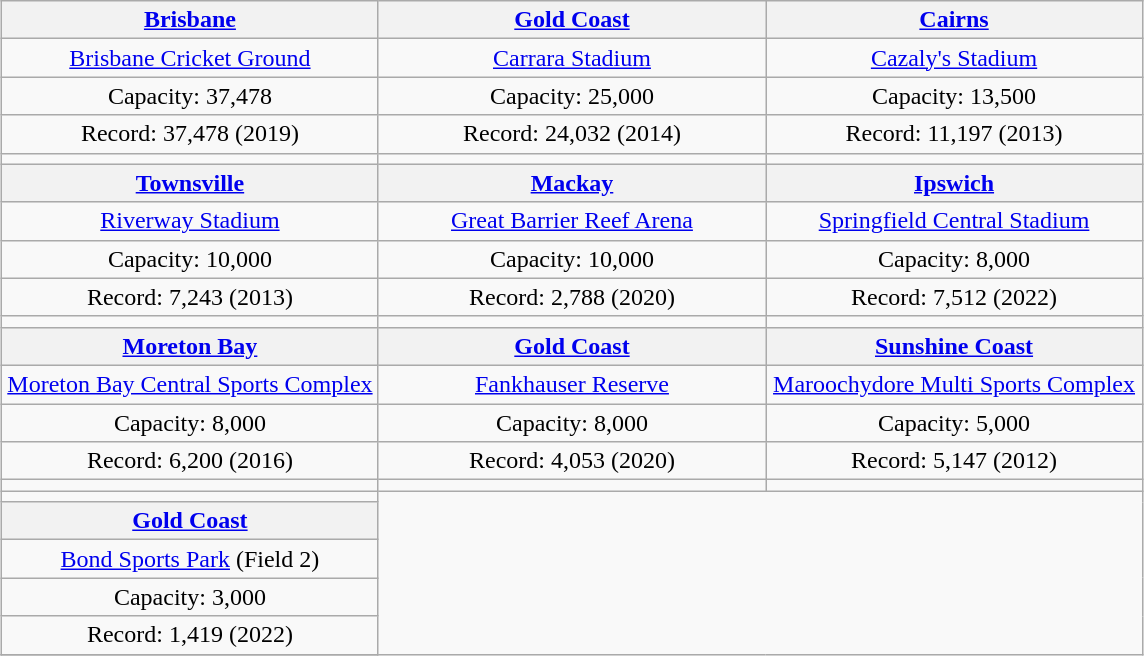<table class="wikitable" style="text-align:center; margin: 1em auto;">
<tr>
<th width="33%"><a href='#'>Brisbane</a></th>
<th width="34%"><a href='#'>Gold Coast</a></th>
<th width="33%"><a href='#'>Cairns</a></th>
</tr>
<tr>
<td><a href='#'>Brisbane Cricket Ground</a></td>
<td><a href='#'>Carrara Stadium</a></td>
<td><a href='#'>Cazaly's Stadium</a></td>
</tr>
<tr>
<td>Capacity: 37,478</td>
<td>Capacity: 25,000</td>
<td>Capacity: 13,500</td>
</tr>
<tr>
<td>Record: 37,478 (2019)</td>
<td>Record: 24,032 (2014)</td>
<td>Record: 11,197 (2013)</td>
</tr>
<tr>
<td></td>
<td></td>
<td></td>
</tr>
<tr>
<th width="33%"><a href='#'>Townsville</a></th>
<th width="33%"><a href='#'>Mackay</a></th>
<th width="33%"><a href='#'>Ipswich</a></th>
</tr>
<tr>
<td><a href='#'>Riverway Stadium</a></td>
<td><a href='#'>Great Barrier Reef Arena</a></td>
<td><a href='#'>Springfield Central Stadium</a></td>
</tr>
<tr>
<td>Capacity: 10,000</td>
<td>Capacity: 10,000</td>
<td>Capacity: 8,000</td>
</tr>
<tr>
<td>Record: 7,243 (2013)</td>
<td>Record: 2,788 (2020)</td>
<td>Record: 7,512 (2022)</td>
</tr>
<tr>
<td></td>
<td></td>
<td></td>
</tr>
<tr>
<th width="33%"><a href='#'>Moreton Bay</a></th>
<th width="33%"><a href='#'>Gold Coast</a></th>
<th width="33%"><a href='#'>Sunshine Coast</a></th>
</tr>
<tr>
<td><a href='#'>Moreton Bay Central Sports Complex</a></td>
<td><a href='#'>Fankhauser Reserve</a></td>
<td><a href='#'>Maroochydore Multi Sports Complex</a></td>
</tr>
<tr>
<td>Capacity: 8,000</td>
<td>Capacity: 8,000</td>
<td>Capacity: 5,000</td>
</tr>
<tr>
<td>Record: 6,200 (2016)</td>
<td>Record: 4,053 (2020)</td>
<td>Record: 5,147 (2012)</td>
</tr>
<tr>
<td></td>
<td></td>
<td></td>
</tr>
<tr>
<td></td>
</tr>
<tr>
<th width="33%"><a href='#'>Gold Coast</a></th>
</tr>
<tr>
<td><a href='#'>Bond Sports Park</a> (Field 2)</td>
</tr>
<tr>
<td>Capacity: 3,000</td>
</tr>
<tr>
<td>Record: 1,419 (2022)</td>
</tr>
<tr>
</tr>
</table>
